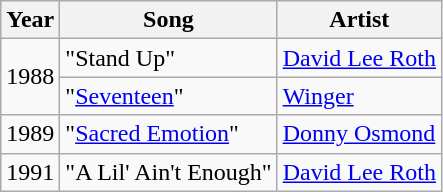<table class="wikitable sortable">
<tr>
<th>Year</th>
<th>Song</th>
<th>Artist</th>
</tr>
<tr>
<td rowspan="2">1988</td>
<td>"Stand Up"</td>
<td><a href='#'>David Lee Roth</a></td>
</tr>
<tr>
<td>"<a href='#'>Seventeen</a>"</td>
<td><a href='#'>Winger</a></td>
</tr>
<tr>
<td>1989</td>
<td>"<a href='#'>Sacred Emotion</a>"</td>
<td><a href='#'>Donny Osmond</a></td>
</tr>
<tr>
<td>1991</td>
<td>"A Lil' Ain't Enough"</td>
<td><a href='#'>David Lee Roth</a></td>
</tr>
</table>
